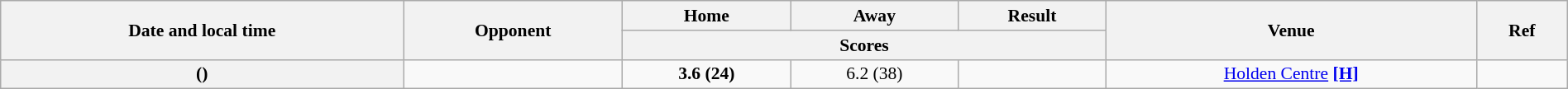<table class="wikitable plainrowheaders" style="font-size:90%; width:100%; text-align:center;">
<tr>
<th scope="col" rowspan="2">Date and local time</th>
<th scope="col" rowspan="2">Opponent</th>
<th scope="col">Home</th>
<th scope="col">Away</th>
<th scope="col">Result</th>
<th scope="col" rowspan="2">Venue</th>
<th scope="col" class="unsortable" rowspan=2>Ref</th>
</tr>
<tr>
<th scope="col" colspan="3">Scores</th>
</tr>
<tr>
<th scope="row"> ()</th>
<td align=left></td>
<td><strong>3.6 (24)</strong></td>
<td>6.2 (38)</td>
<td></td>
<td><a href='#'>Holden Centre</a> <a href='#'><strong>[H]</strong></a></td>
<td></td>
</tr>
</table>
